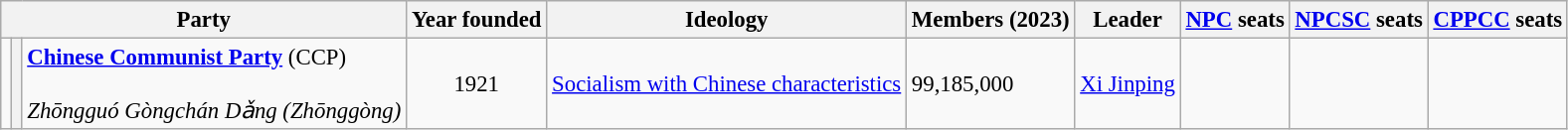<table class="wikitable" style="font-size: 95%;">
<tr>
<th align="left" colspan="3">Party</th>
<th>Year founded</th>
<th>Ideology</th>
<th>Members (2023)</th>
<th>Leader</th>
<th><a href='#'>NPC</a> seats</th>
<th><a href='#'>NPCSC</a> seats</th>
<th><a href='#'>CPPCC</a> seats</th>
</tr>
<tr>
<td bgcolor=></td>
<th scope="row" style="text-align:center"></th>
<td><strong><a href='#'>Chinese Communist Party</a></strong> (CCP)<br><br><em>Zhōngguó Gòngchán Dǎng (Zhōnggòng)</em></td>
<td align=center>1921</td>
<td><a href='#'>Socialism with Chinese characteristics</a></td>
<td>99,185,000</td>
<td><a href='#'>Xi Jinping</a><br></td>
<td></td>
<td></td>
<td></td>
</tr>
</table>
